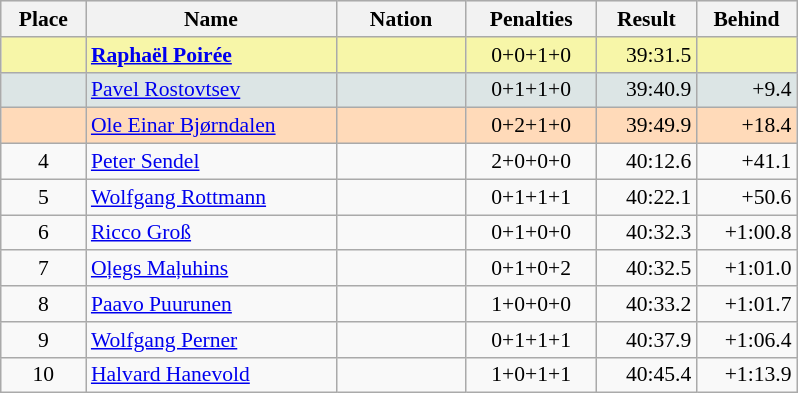<table class=wikitable style="border:1px solid #AAAAAA;font-size:90%">
<tr bgcolor="#E4E4E4">
<th style="border-bottom:1px solid #AAAAAA" width=50>Place</th>
<th style="border-bottom:1px solid #AAAAAA" width=160>Name</th>
<th style="border-bottom:1px solid #AAAAAA" width=80>Nation</th>
<th style="border-bottom:1px solid #AAAAAA" width=80>Penalties</th>
<th style="border-bottom:1px solid #AAAAAA" width=60>Result</th>
<th style="border-bottom:1px solid #AAAAAA" width=60>Behind</th>
</tr>
<tr bgcolor="#F7F6A8">
<td align="center"></td>
<td><strong><a href='#'>Raphaël Poirée</a></strong></td>
<td align="center"></td>
<td align="center">0+0+1+0</td>
<td align="right">39:31.5</td>
<td align="right"></td>
</tr>
<tr bgcolor="#DCE5E5">
<td align="center"></td>
<td><a href='#'>Pavel Rostovtsev</a></td>
<td align="center"></td>
<td align="center">0+1+1+0</td>
<td align="right">39:40.9</td>
<td align="right">+9.4</td>
</tr>
<tr bgcolor="#FFDAB9">
<td align="center"></td>
<td><a href='#'>Ole Einar Bjørndalen</a></td>
<td align="center"></td>
<td align="center">0+2+1+0</td>
<td align="right">39:49.9</td>
<td align="right">+18.4</td>
</tr>
<tr>
<td align="center">4</td>
<td><a href='#'>Peter Sendel</a></td>
<td align="center"></td>
<td align="center">2+0+0+0</td>
<td align="right">40:12.6</td>
<td align="right">+41.1</td>
</tr>
<tr>
<td align="center">5</td>
<td><a href='#'>Wolfgang Rottmann</a></td>
<td align="center"></td>
<td align="center">0+1+1+1</td>
<td align="right">40:22.1</td>
<td align="right">+50.6</td>
</tr>
<tr>
<td align="center">6</td>
<td><a href='#'>Ricco Groß</a></td>
<td align="center"></td>
<td align="center">0+1+0+0</td>
<td align="right">40:32.3</td>
<td align="right">+1:00.8</td>
</tr>
<tr>
<td align="center">7</td>
<td><a href='#'>Oļegs Maļuhins</a></td>
<td align="center"></td>
<td align="center">0+1+0+2</td>
<td align="right">40:32.5</td>
<td align="right">+1:01.0</td>
</tr>
<tr>
<td align="center">8</td>
<td><a href='#'>Paavo Puurunen</a></td>
<td align="center"></td>
<td align="center">1+0+0+0</td>
<td align="right">40:33.2</td>
<td align="right">+1:01.7</td>
</tr>
<tr>
<td align="center">9</td>
<td><a href='#'>Wolfgang Perner</a></td>
<td align="center"></td>
<td align="center">0+1+1+1</td>
<td align="right">40:37.9</td>
<td align="right">+1:06.4</td>
</tr>
<tr>
<td align="center">10</td>
<td><a href='#'>Halvard Hanevold</a></td>
<td align="center"></td>
<td align="center">1+0+1+1</td>
<td align="right">40:45.4</td>
<td align="right">+1:13.9</td>
</tr>
</table>
